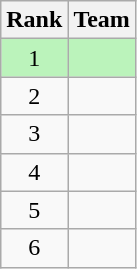<table class="wikitable">
<tr>
<th>Rank</th>
<th>Team</th>
</tr>
<tr bgcolor=bbf3bb>
<td align=center>1</td>
<td></td>
</tr>
<tr>
<td align=center>2</td>
<td></td>
</tr>
<tr>
<td align=center>3</td>
<td></td>
</tr>
<tr>
<td align=center>4</td>
<td></td>
</tr>
<tr>
<td align=center>5</td>
<td></td>
</tr>
<tr>
<td align=center>6</td>
<td></td>
</tr>
</table>
